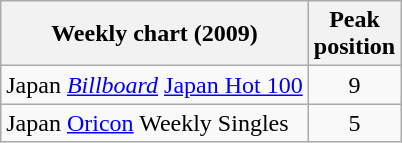<table class="wikitable">
<tr>
<th>Weekly chart (2009)</th>
<th>Peak<br>position</th>
</tr>
<tr>
<td>Japan <em><a href='#'>Billboard</a></em> <a href='#'>Japan Hot 100</a></td>
<td align="center">9</td>
</tr>
<tr>
<td>Japan <a href='#'>Oricon</a> Weekly Singles</td>
<td align="center">5</td>
</tr>
</table>
